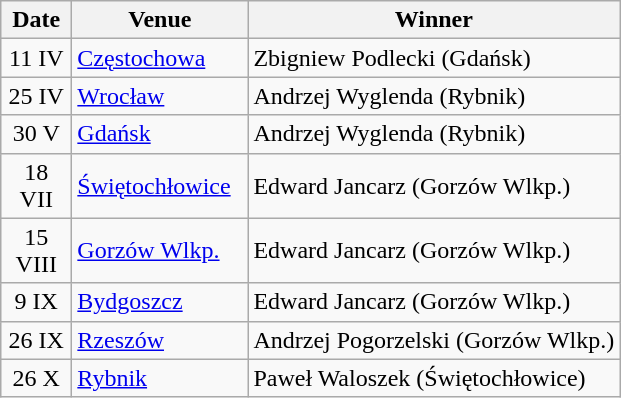<table class=wikitable>
<tr>
<th width=40px>Date</th>
<th width=110px>Venue</th>
<th>Winner</th>
</tr>
<tr>
<td align=center>11 IV</td>
<td><a href='#'>Częstochowa</a></td>
<td>Zbigniew Podlecki (Gdańsk)</td>
</tr>
<tr>
<td align=center>25 IV</td>
<td><a href='#'>Wrocław</a></td>
<td>Andrzej Wyglenda (Rybnik)</td>
</tr>
<tr>
<td align=center>30 V</td>
<td><a href='#'>Gdańsk</a></td>
<td>Andrzej Wyglenda (Rybnik)</td>
</tr>
<tr>
<td align=center>18 VII</td>
<td><a href='#'>Świętochłowice</a></td>
<td>Edward Jancarz (Gorzów Wlkp.)</td>
</tr>
<tr>
<td align=center>15 VIII</td>
<td><a href='#'>Gorzów Wlkp.</a></td>
<td>Edward Jancarz (Gorzów Wlkp.)</td>
</tr>
<tr>
<td align=center>9 IX</td>
<td><a href='#'>Bydgoszcz</a></td>
<td>Edward Jancarz (Gorzów Wlkp.)</td>
</tr>
<tr>
<td align=center>26 IX</td>
<td><a href='#'>Rzeszów</a></td>
<td>Andrzej Pogorzelski (Gorzów Wlkp.)</td>
</tr>
<tr>
<td align=center>26 X</td>
<td><a href='#'>Rybnik</a></td>
<td>Paweł Waloszek (Świętochłowice)</td>
</tr>
</table>
